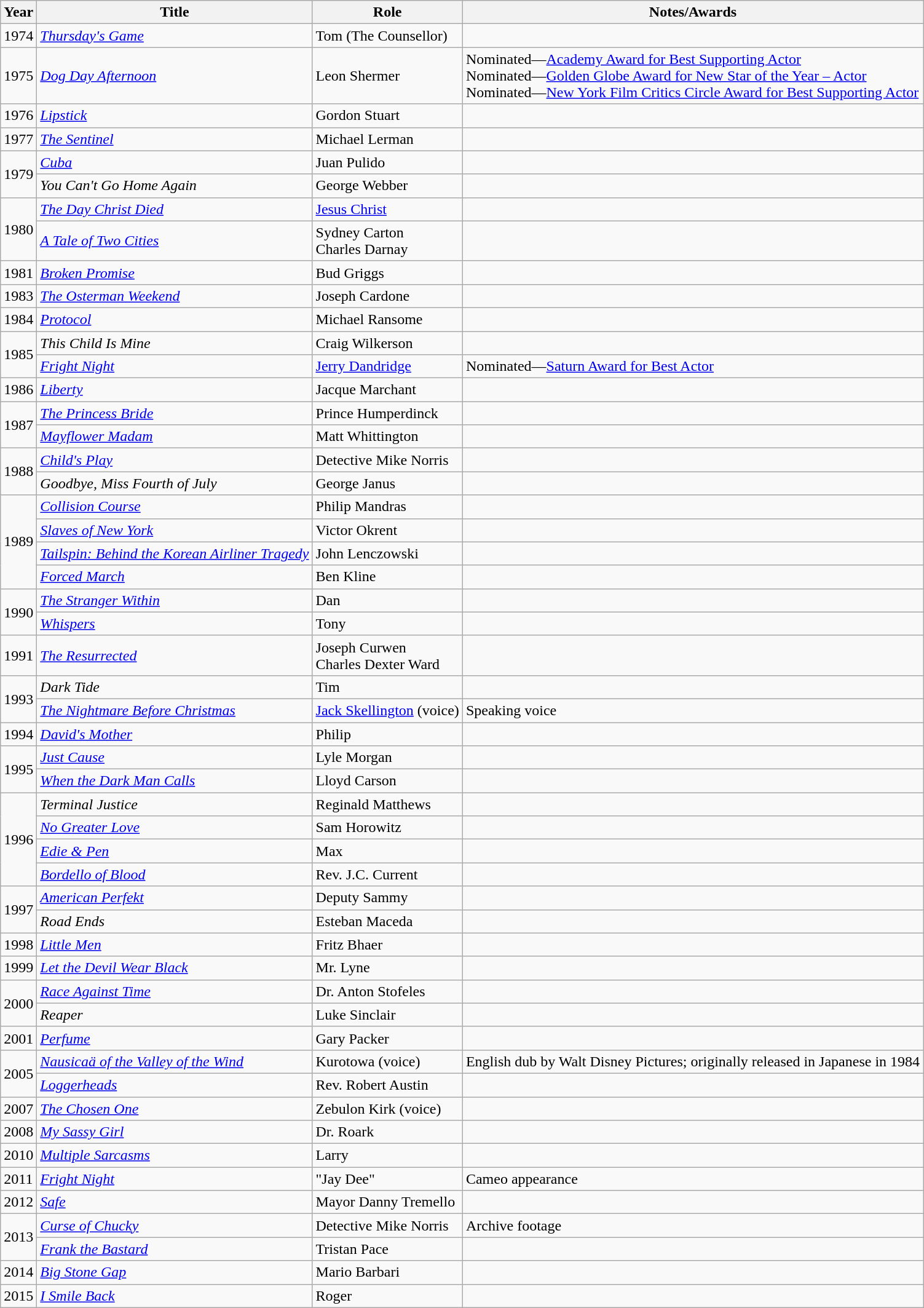<table class="wikitable">
<tr>
<th>Year</th>
<th>Title</th>
<th>Role</th>
<th>Notes/Awards</th>
</tr>
<tr>
<td>1974</td>
<td><em><a href='#'>Thursday's Game</a></em></td>
<td>Tom (The Counsellor)</td>
<td></td>
</tr>
<tr>
<td>1975</td>
<td><em><a href='#'>Dog Day Afternoon</a></em></td>
<td>Leon Shermer</td>
<td>Nominated—<a href='#'>Academy Award for Best Supporting Actor</a><br>Nominated—<a href='#'>Golden Globe Award for New Star of the Year – Actor</a><br>Nominated—<a href='#'>New York Film Critics Circle Award for Best Supporting Actor</a></td>
</tr>
<tr>
<td>1976</td>
<td><em><a href='#'>Lipstick</a></em></td>
<td>Gordon Stuart</td>
<td></td>
</tr>
<tr>
<td>1977</td>
<td><em><a href='#'>The Sentinel</a></em></td>
<td>Michael Lerman</td>
<td></td>
</tr>
<tr>
<td rowspan="2">1979</td>
<td><em><a href='#'>Cuba</a></em></td>
<td>Juan Pulido</td>
<td></td>
</tr>
<tr>
<td><em>You Can't Go Home Again</em></td>
<td>George Webber</td>
<td></td>
</tr>
<tr>
<td rowspan="2">1980</td>
<td><em><a href='#'>The Day Christ Died</a></em></td>
<td><a href='#'>Jesus Christ</a></td>
<td></td>
</tr>
<tr>
<td><a href='#'><em>A Tale of Two Cities</em></a></td>
<td>Sydney Carton<br>Charles Darnay</td>
<td></td>
</tr>
<tr>
<td>1981</td>
<td><em><a href='#'>Broken Promise</a></em></td>
<td>Bud Griggs</td>
<td></td>
</tr>
<tr>
<td>1983</td>
<td><em><a href='#'>The Osterman Weekend</a></em></td>
<td>Joseph Cardone</td>
<td></td>
</tr>
<tr>
<td>1984</td>
<td><em><a href='#'>Protocol</a></em></td>
<td>Michael Ransome</td>
<td></td>
</tr>
<tr>
<td rowspan="2">1985</td>
<td><em>This Child Is Mine</em></td>
<td>Craig Wilkerson</td>
<td></td>
</tr>
<tr>
<td><em><a href='#'>Fright Night</a></em></td>
<td><a href='#'>Jerry Dandridge</a></td>
<td>Nominated—<a href='#'>Saturn Award for Best Actor</a></td>
</tr>
<tr>
<td>1986</td>
<td><em><a href='#'>Liberty</a></em></td>
<td>Jacque Marchant</td>
<td></td>
</tr>
<tr>
<td rowspan="2">1987</td>
<td><em><a href='#'>The Princess Bride</a></em></td>
<td>Prince Humperdinck</td>
<td></td>
</tr>
<tr>
<td><em><a href='#'>Mayflower Madam</a></em></td>
<td>Matt Whittington</td>
<td></td>
</tr>
<tr>
<td rowspan="2">1988</td>
<td><em><a href='#'>Child's Play</a></em></td>
<td>Detective Mike Norris</td>
<td></td>
</tr>
<tr>
<td><em>Goodbye, Miss Fourth of July</em></td>
<td>George Janus</td>
<td></td>
</tr>
<tr>
<td rowspan="4">1989</td>
<td><em><a href='#'>Collision Course</a></em></td>
<td>Philip Mandras</td>
<td></td>
</tr>
<tr>
<td><em><a href='#'>Slaves of New York</a></em></td>
<td>Victor Okrent</td>
<td></td>
</tr>
<tr>
<td><em><a href='#'>Tailspin: Behind the Korean Airliner Tragedy</a></em></td>
<td>John Lenczowski</td>
<td></td>
</tr>
<tr>
<td><em><a href='#'>Forced March</a></em></td>
<td>Ben Kline</td>
<td></td>
</tr>
<tr>
<td rowspan="2">1990</td>
<td><em><a href='#'>The Stranger Within</a></em></td>
<td>Dan</td>
<td></td>
</tr>
<tr>
<td><em><a href='#'>Whispers</a></em></td>
<td>Tony</td>
<td></td>
</tr>
<tr>
<td>1991</td>
<td><em><a href='#'>The Resurrected</a></em></td>
<td>Joseph Curwen<br>Charles Dexter Ward</td>
<td></td>
</tr>
<tr>
<td rowspan="2">1993</td>
<td><em>Dark Tide</em></td>
<td>Tim</td>
<td></td>
</tr>
<tr>
<td><em><a href='#'>The Nightmare Before Christmas</a></em></td>
<td><a href='#'>Jack Skellington</a> (voice)</td>
<td>Speaking voice</td>
</tr>
<tr>
<td>1994</td>
<td><em><a href='#'>David's Mother</a></em></td>
<td>Philip</td>
<td></td>
</tr>
<tr>
<td rowspan="2">1995</td>
<td><em><a href='#'>Just Cause</a></em></td>
<td>Lyle Morgan</td>
<td></td>
</tr>
<tr>
<td><em><a href='#'>When the Dark Man Calls</a></em></td>
<td>Lloyd Carson</td>
<td></td>
</tr>
<tr>
<td rowspan="4">1996</td>
<td><em>Terminal Justice</em></td>
<td>Reginald Matthews</td>
<td></td>
</tr>
<tr>
<td><em><a href='#'>No Greater Love</a></em></td>
<td>Sam Horowitz</td>
<td></td>
</tr>
<tr>
<td><em><a href='#'>Edie & Pen</a></em></td>
<td>Max</td>
<td></td>
</tr>
<tr>
<td><em><a href='#'>Bordello of Blood</a></em></td>
<td>Rev. J.C. Current</td>
<td></td>
</tr>
<tr>
<td rowspan="2">1997</td>
<td><em><a href='#'>American Perfekt</a></em></td>
<td>Deputy Sammy</td>
<td></td>
</tr>
<tr>
<td><em>Road Ends</em></td>
<td>Esteban Maceda</td>
<td></td>
</tr>
<tr>
<td>1998</td>
<td><em><a href='#'>Little Men</a></em></td>
<td>Fritz Bhaer</td>
<td></td>
</tr>
<tr>
<td>1999</td>
<td><em><a href='#'>Let the Devil Wear Black</a></em></td>
<td>Mr. Lyne</td>
<td></td>
</tr>
<tr>
<td rowspan="2">2000</td>
<td><em><a href='#'>Race Against Time</a></em></td>
<td>Dr. Anton Stofeles</td>
<td></td>
</tr>
<tr>
<td><em>Reaper</em></td>
<td>Luke Sinclair</td>
<td></td>
</tr>
<tr>
<td>2001</td>
<td><em><a href='#'>Perfume</a></em></td>
<td>Gary Packer</td>
<td></td>
</tr>
<tr>
<td rowspan="2">2005</td>
<td><em><a href='#'>Nausicaä of the Valley of the Wind</a></em></td>
<td>Kurotowa (voice)</td>
<td>English dub by Walt Disney Pictures; originally released in Japanese in 1984</td>
</tr>
<tr>
<td><em><a href='#'>Loggerheads</a></em></td>
<td>Rev. Robert Austin</td>
<td></td>
</tr>
<tr>
<td>2007</td>
<td><em><a href='#'>The Chosen One</a></em></td>
<td>Zebulon Kirk (voice)</td>
<td></td>
</tr>
<tr>
<td>2008</td>
<td><em><a href='#'>My Sassy Girl</a></em></td>
<td>Dr. Roark</td>
<td></td>
</tr>
<tr>
<td>2010</td>
<td><em><a href='#'>Multiple Sarcasms</a></em></td>
<td>Larry</td>
<td></td>
</tr>
<tr>
<td>2011</td>
<td><em><a href='#'>Fright Night</a></em></td>
<td>"Jay Dee"</td>
<td>Cameo appearance</td>
</tr>
<tr>
<td>2012</td>
<td><em><a href='#'>Safe</a></em></td>
<td>Mayor Danny Tremello</td>
<td></td>
</tr>
<tr>
<td rowspan="2">2013</td>
<td><em><a href='#'>Curse of Chucky</a></em></td>
<td>Detective Mike Norris</td>
<td>Archive footage</td>
</tr>
<tr>
<td><em><a href='#'>Frank the Bastard</a></em></td>
<td>Tristan Pace</td>
<td></td>
</tr>
<tr>
<td>2014</td>
<td><em><a href='#'>Big Stone Gap</a></em></td>
<td>Mario Barbari</td>
<td></td>
</tr>
<tr>
<td>2015</td>
<td><em><a href='#'>I Smile Back</a></em></td>
<td>Roger</td>
<td></td>
</tr>
</table>
